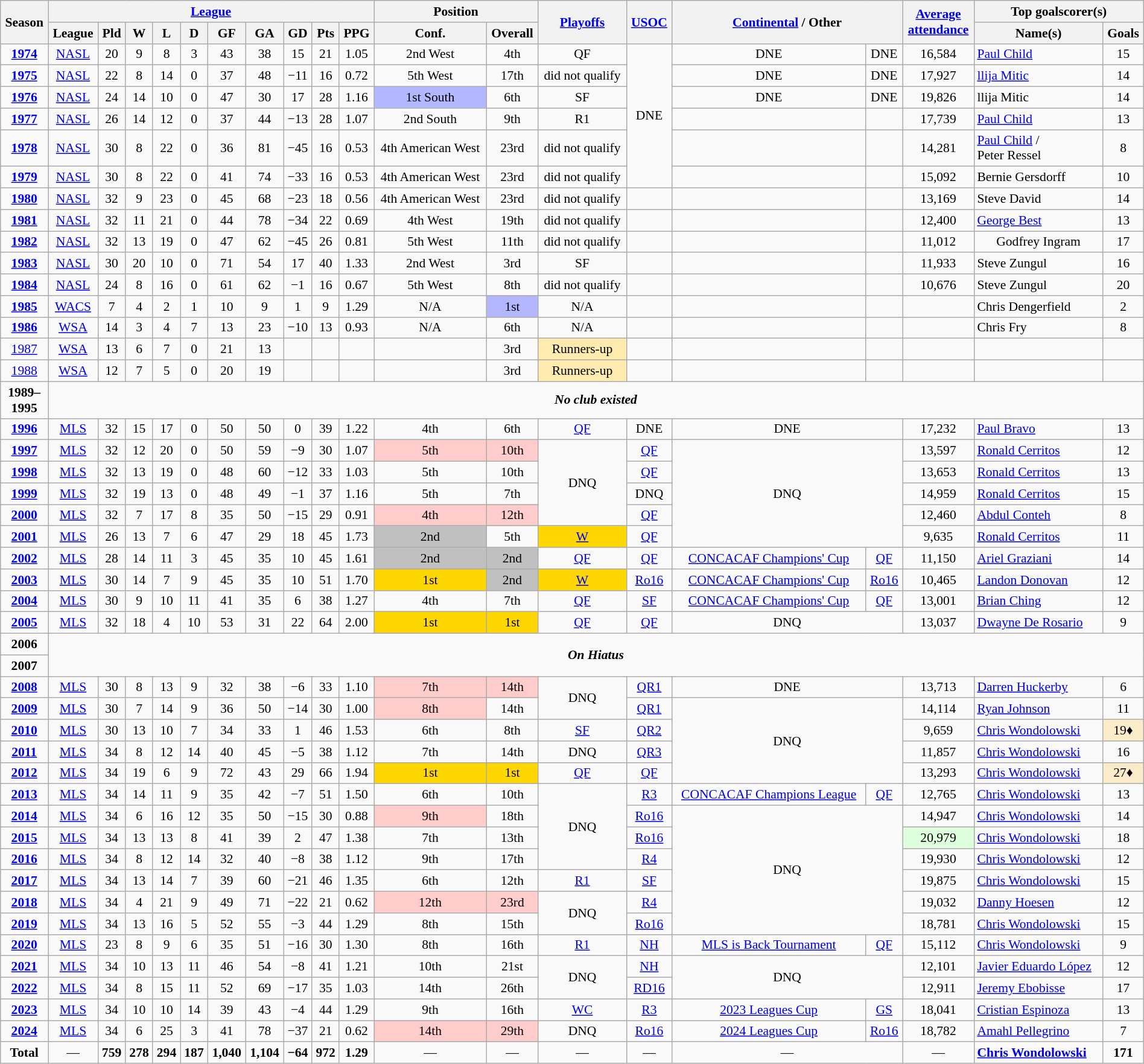<table class="wikitable" width=100% style="font-size:90%; text-align:center;">
<tr style="background:#f0f6ff;">
<th rowspan=2>Season</th>
<th colspan="10"><a href='#'>League</a></th>
<th colspan=2>Position</th>
<th rowspan=2><a href='#'>Playoffs</a></th>
<th rowspan=2><a href='#'>USOC</a></th>
<th rowspan=2 colspan=2><a href='#'>Continental</a> / Other</th>
<th rowspan=2><a href='#'>Average <br> attendance</a></th>
<th colspan=2>Top goalscorer(s)</th>
</tr>
<tr>
<th>League</th>
<th>Pld</th>
<th>W</th>
<th>L</th>
<th>D</th>
<th>GF</th>
<th>GA</th>
<th>GD</th>
<th>Pts</th>
<th>PPG</th>
<th>Conf.</th>
<th>Overall</th>
<th>Name(s)</th>
<th>Goals</th>
</tr>
<tr>
<td><strong><a href='#'>1974</a></strong></td>
<td><a href='#'>NASL</a></td>
<td>20</td>
<td>9</td>
<td>8</td>
<td>3</td>
<td>43</td>
<td>38</td>
<td>15</td>
<td>21</td>
<td>1.05</td>
<td>2nd West</td>
<td>4th</td>
<td>QF</td>
<td rowspan=6>DNE</td>
<td>DNE</td>
<td>DNE</td>
<td>16,584</td>
<td align="left"> <a href='#'>Paul Child</a></td>
<td>15</td>
</tr>
<tr>
<td><strong><a href='#'>1975</a></strong></td>
<td><a href='#'>NASL</a></td>
<td>22</td>
<td>8</td>
<td>14</td>
<td>0</td>
<td>37</td>
<td>48</td>
<td>−11</td>
<td>16</td>
<td>0.72</td>
<td>5th West</td>
<td>17th</td>
<td>did not qualify</td>
<td>DNE</td>
<td>DNE</td>
<td>17,927</td>
<td align="left"> <a href='#'>llija Mitic</a></td>
<td>14</td>
</tr>
<tr>
<td><strong><a href='#'>1976</a></strong></td>
<td><a href='#'>NASL</a></td>
<td>24</td>
<td>14</td>
<td>10</td>
<td>0</td>
<td>47</td>
<td>30</td>
<td>17</td>
<td>28</td>
<td>1.16</td>
<td bgcolor="#B3B7FF">1st South</td>
<td>6th</td>
<td>SF</td>
<td>DNE</td>
<td>DNE</td>
<td>19,826</td>
<td align="left"> llija Mitic</td>
<td>14</td>
</tr>
<tr>
<td><strong><a href='#'>1977</a></strong></td>
<td><a href='#'>NASL</a></td>
<td>26</td>
<td>14</td>
<td>12</td>
<td>0</td>
<td>37</td>
<td>44</td>
<td>−13</td>
<td>28</td>
<td>1.07</td>
<td>2nd South</td>
<td>9th</td>
<td>R1</td>
<td></td>
<td></td>
<td>17,739</td>
<td align="left"> <a href='#'>Paul Child</a></td>
<td>13</td>
</tr>
<tr>
<td><strong><a href='#'>1978</a></strong></td>
<td><a href='#'>NASL</a></td>
<td>30</td>
<td>8</td>
<td>22</td>
<td>0</td>
<td>36</td>
<td>81</td>
<td>−45</td>
<td>16</td>
<td>0.53</td>
<td>4th American West</td>
<td>23rd</td>
<td>did not qualify</td>
<td></td>
<td></td>
<td>14,281</td>
<td align="left"> <a href='#'>Paul Child</a> /<br> Peter Ressel</td>
<td>8</td>
</tr>
<tr>
<td><strong><a href='#'>1979</a></strong></td>
<td><a href='#'>NASL</a></td>
<td>30</td>
<td>8</td>
<td>22</td>
<td>0</td>
<td>41</td>
<td>74</td>
<td>−33</td>
<td>16</td>
<td>0.53</td>
<td>4th American West</td>
<td>23rd</td>
<td>did not qualify</td>
<td></td>
<td></td>
<td>15,092</td>
<td align="left"> Bernie Gersdorff</td>
<td>10</td>
</tr>
<tr>
<td><strong><a href='#'>1980</a></strong></td>
<td><a href='#'>NASL</a></td>
<td>32</td>
<td>9</td>
<td>23</td>
<td>0</td>
<td>45</td>
<td>68</td>
<td>−23</td>
<td>18</td>
<td>0.56</td>
<td>4th American West</td>
<td>23rd</td>
<td>did not qualify</td>
<td></td>
<td></td>
<td></td>
<td>13,169</td>
<td align="left"> Steve David</td>
<td>14</td>
</tr>
<tr>
<td><strong><a href='#'>1981</a></strong></td>
<td><a href='#'>NASL</a></td>
<td>32</td>
<td>11</td>
<td>21</td>
<td>0</td>
<td>44</td>
<td>78</td>
<td>−34</td>
<td>22</td>
<td>0.69</td>
<td>4th West</td>
<td>19th</td>
<td>did not qualify</td>
<td></td>
<td></td>
<td></td>
<td>12,400</td>
<td align="left"> <a href='#'>George Best</a></td>
<td>13</td>
</tr>
<tr>
<td><strong><a href='#'>1982</a></strong></td>
<td><a href='#'>NASL</a></td>
<td>32</td>
<td>13</td>
<td>19</td>
<td>0</td>
<td>47</td>
<td>62</td>
<td>−45</td>
<td>26</td>
<td>0.81</td>
<td>5th West</td>
<td>11th</td>
<td>did not qualify</td>
<td></td>
<td></td>
<td></td>
<td>11,012</td>
<td>Godfrey Ingram</td>
<td>17</td>
</tr>
<tr>
<td><strong><a href='#'>1983</a></strong></td>
<td><a href='#'>NASL</a></td>
<td>30</td>
<td>20</td>
<td>10</td>
<td>0</td>
<td>71</td>
<td>54</td>
<td>17</td>
<td>40</td>
<td>1.33</td>
<td>2nd West</td>
<td>3rd</td>
<td>SF</td>
<td></td>
<td></td>
<td></td>
<td>11,933</td>
<td align="left"> Steve Zungul</td>
<td>16</td>
</tr>
<tr>
<td><strong><a href='#'>1984</a></strong></td>
<td><a href='#'>NASL</a></td>
<td>24</td>
<td>8</td>
<td>16</td>
<td>0</td>
<td>61</td>
<td>62</td>
<td>−1</td>
<td>16</td>
<td>0.67</td>
<td>5th West</td>
<td>8th</td>
<td>did not qualify</td>
<td></td>
<td></td>
<td></td>
<td>10,676</td>
<td align="left"> Steve Zungul</td>
<td>20</td>
</tr>
<tr>
<td><strong><a href='#'>1985</a></strong></td>
<td><a href='#'>WACS</a></td>
<td>7</td>
<td>4</td>
<td>2</td>
<td>1</td>
<td>10</td>
<td>9</td>
<td>1</td>
<td>9</td>
<td>1.29</td>
<td>N/A</td>
<td bgcolor="#B3B7FF">1st</td>
<td>N/A</td>
<td></td>
<td></td>
<td></td>
<td></td>
<td align="left"> Chris Dengerfield</td>
<td>2</td>
</tr>
<tr>
<td><strong><a href='#'>1986</a></strong></td>
<td><a href='#'>WSA</a></td>
<td>14</td>
<td>3</td>
<td>4</td>
<td>7</td>
<td>13</td>
<td>23</td>
<td>−10</td>
<td>13</td>
<td>0.93</td>
<td>N/A</td>
<td>6th</td>
<td>N/A</td>
<td></td>
<td></td>
<td></td>
<td></td>
<td align="left"> Chris Fry</td>
<td>8</td>
</tr>
<tr>
<td><a href='#'>1987</a></td>
<td><a href='#'>WSA</a></td>
<td>13</td>
<td>6</td>
<td>7</td>
<td>0</td>
<td>21</td>
<td>13</td>
<td></td>
<td></td>
<td></td>
<td></td>
<td>3rd</td>
<td bgcolor="#FFEBAD">Runners-up</td>
<td></td>
<td></td>
<td></td>
<td></td>
<td></td>
<td></td>
</tr>
<tr>
<td><a href='#'>1988</a></td>
<td><a href='#'>WSA</a></td>
<td>12</td>
<td>7</td>
<td>5</td>
<td>0</td>
<td>20</td>
<td>19</td>
<td></td>
<td></td>
<td></td>
<td></td>
<td>3rd</td>
<td bgcolor="#FFEBAD">Runners-up</td>
<td></td>
<td></td>
<td></td>
<td></td>
<td></td>
<td></td>
</tr>
<tr>
<td><strong>1989–<br>1995</strong></td>
<td colspan=20 align=center><strong><em>No club existed</em></strong></td>
</tr>
<tr>
<td><strong><a href='#'>1996</a></strong></td>
<td><a href='#'>MLS</a></td>
<td>32</td>
<td>15</td>
<td>17</td>
<td>0</td>
<td>50</td>
<td>50</td>
<td>0</td>
<td>39</td>
<td>1.22</td>
<td>4th</td>
<td>6th</td>
<td><a href='#'>QF</a></td>
<td>DNE</td>
<td colspan="2">DNE</td>
<td>17,232</td>
<td align="left"> <a href='#'>Paul Bravo</a></td>
<td>13</td>
</tr>
<tr>
<td><strong><a href='#'>1997</a></strong></td>
<td><a href='#'>MLS</a></td>
<td>32</td>
<td>12</td>
<td>20</td>
<td>0</td>
<td>50</td>
<td>59</td>
<td>−9</td>
<td>30</td>
<td>1.07</td>
<td style=background:#FFCCCC>5th</td>
<td style=background:#FFCCCC>10th</td>
<td rowspan=4>DNQ</td>
<td><a href='#'>QF</a></td>
<td colspan="2" rowspan=5>DNQ</td>
<td>13,597</td>
<td align="left"> <a href='#'>Ronald Cerritos</a></td>
<td>12</td>
</tr>
<tr>
<td><strong><a href='#'>1998</a></strong></td>
<td><a href='#'>MLS</a></td>
<td>32</td>
<td>13</td>
<td>19</td>
<td>0</td>
<td>48</td>
<td>60</td>
<td>−12</td>
<td>33</td>
<td>1.03</td>
<td>5th</td>
<td>10th</td>
<td><a href='#'>QF</a></td>
<td>13,653</td>
<td align="left"> <a href='#'>Ronald Cerritos</a></td>
<td>13</td>
</tr>
<tr>
<td><strong><a href='#'>1999</a></strong></td>
<td><a href='#'>MLS</a></td>
<td>32</td>
<td>19</td>
<td>13</td>
<td>0</td>
<td>48</td>
<td>49</td>
<td>−1</td>
<td>37</td>
<td>1.16</td>
<td>5th</td>
<td>7th</td>
<td>DNQ</td>
<td>14,959</td>
<td align="left"> <a href='#'>Ronald Cerritos</a></td>
<td>15</td>
</tr>
<tr>
<td><strong><a href='#'>2000</a></strong></td>
<td><a href='#'>MLS</a></td>
<td>32</td>
<td>7</td>
<td>17</td>
<td>8</td>
<td>35</td>
<td>50</td>
<td>−15</td>
<td>29</td>
<td>0.91</td>
<td style=background:#FFCCCC>4th</td>
<td style=background:#FFCCCC>12th</td>
<td><a href='#'>QF</a></td>
<td>12,460</td>
<td align="left"> <a href='#'>Abdul Conteh</a></td>
<td>8</td>
</tr>
<tr>
<td><strong><a href='#'>2001</a></strong></td>
<td><a href='#'>MLS</a></td>
<td>26</td>
<td>13</td>
<td>7</td>
<td>6</td>
<td>47</td>
<td>29</td>
<td>18</td>
<td>45</td>
<td>1.73</td>
<td bgcolor="silver">2nd</td>
<td>5th</td>
<td bgcolor="gold"><a href='#'>W</a></td>
<td><a href='#'>QF</a></td>
<td>9,635</td>
<td align="left"> <a href='#'>Ronald Cerritos</a></td>
<td>11</td>
</tr>
<tr>
<td><strong><a href='#'>2002</a></strong></td>
<td><a href='#'>MLS</a></td>
<td>28</td>
<td>14</td>
<td>11</td>
<td>3</td>
<td>45</td>
<td>35</td>
<td>10</td>
<td>45</td>
<td>1.61</td>
<td bgcolor="silver">2nd</td>
<td bgcolor="silver">2nd</td>
<td><a href='#'>QF</a></td>
<td><a href='#'>QF</a></td>
<td><a href='#'>CONCACAF Champions' Cup</a></td>
<td><a href='#'>QF</a></td>
<td>11,150</td>
<td align="left"> <a href='#'>Ariel Graziani</a></td>
<td>14</td>
</tr>
<tr>
<td><strong><a href='#'>2003</a></strong></td>
<td><a href='#'>MLS</a></td>
<td>30</td>
<td>14</td>
<td>7</td>
<td>9</td>
<td>45</td>
<td>35</td>
<td>10</td>
<td>51</td>
<td>1.70</td>
<td bgcolor="gold">1st</td>
<td bgcolor="silver">2nd</td>
<td bgcolor="gold"><a href='#'>W</a></td>
<td><a href='#'>Ro16</a></td>
<td><a href='#'>CONCACAF Champions' Cup</a></td>
<td><a href='#'>Ro16</a></td>
<td>10,465</td>
<td align="left"> <a href='#'>Landon Donovan</a></td>
<td>12</td>
</tr>
<tr>
<td><strong><a href='#'>2004</a></strong></td>
<td><a href='#'>MLS</a></td>
<td>30</td>
<td>9</td>
<td>10</td>
<td>11</td>
<td>41</td>
<td>35</td>
<td>6</td>
<td>38</td>
<td>1.27</td>
<td>4th</td>
<td>7th</td>
<td><a href='#'>QF</a></td>
<td><a href='#'>SF</a></td>
<td><a href='#'>CONCACAF Champions' Cup</a></td>
<td><a href='#'>QF</a></td>
<td>13,001</td>
<td align="left"> <a href='#'>Brian Ching</a></td>
<td>12</td>
</tr>
<tr>
<td><strong><a href='#'>2005</a></strong></td>
<td><a href='#'>MLS</a></td>
<td>32</td>
<td>18</td>
<td>4</td>
<td>10</td>
<td>53</td>
<td>31</td>
<td>22</td>
<td>64</td>
<td>2.00</td>
<td bgcolor="gold">1st</td>
<td bgcolor="gold">1st</td>
<td><a href='#'>QF</a></td>
<td><a href='#'>QF</a></td>
<td colspan="2">DNQ</td>
<td>13,037</td>
<td align="left"> <a href='#'>Dwayne De Rosario</a></td>
<td>9</td>
</tr>
<tr>
<td><strong>2006</strong></td>
<td colspan="19" rowspan="2"><strong><em>On Hiatus</em></strong></td>
</tr>
<tr>
<td><strong>2007</strong></td>
</tr>
<tr>
<td><strong><a href='#'>2008</a></strong></td>
<td><a href='#'>MLS</a></td>
<td>30</td>
<td>8</td>
<td>13</td>
<td>9</td>
<td>32</td>
<td>38</td>
<td>−6</td>
<td>33</td>
<td>1.10</td>
<td style=background:#FFCCCC>7th</td>
<td style=background:#FFCCCC>14th</td>
<td rowspan=2>DNQ</td>
<td><a href='#'>QR1</a></td>
<td colspan="2">DNE</td>
<td>13,713</td>
<td align="left"> <a href='#'>Darren Huckerby</a></td>
<td>6</td>
</tr>
<tr>
<td><strong><a href='#'>2009</a></strong></td>
<td><a href='#'>MLS</a></td>
<td>30</td>
<td>7</td>
<td>14</td>
<td>9</td>
<td>36</td>
<td>50</td>
<td>−14</td>
<td>30</td>
<td>1.00</td>
<td style=background:#FFCCCC>8th</td>
<td>14th</td>
<td><a href='#'>QR1</a></td>
<td colspan="2" rowspan=4>DNQ</td>
<td>14,114</td>
<td align="left"> <a href='#'>Ryan Johnson</a></td>
<td>11</td>
</tr>
<tr>
<td><strong><a href='#'>2010</a></strong></td>
<td><a href='#'>MLS</a></td>
<td>30</td>
<td>13</td>
<td>10</td>
<td>7</td>
<td>34</td>
<td>33</td>
<td>1</td>
<td>46</td>
<td>1.53</td>
<td>6th</td>
<td>8th</td>
<td><a href='#'>SF</a></td>
<td><a href='#'>QR2</a></td>
<td>9,659</td>
<td align="left"> <a href='#'>Chris Wondolowski</a></td>
<td style=background:#FAECC8;">19♦</td>
</tr>
<tr>
<td><strong><a href='#'>2011</a></strong></td>
<td><a href='#'>MLS</a></td>
<td>34</td>
<td>8</td>
<td>12</td>
<td>14</td>
<td>40</td>
<td>45</td>
<td>−5</td>
<td>38</td>
<td>1.12</td>
<td>7th</td>
<td>14th</td>
<td>DNQ</td>
<td><a href='#'>QR3</a></td>
<td>11,857</td>
<td align="left"> <a href='#'>Chris Wondolowski</a></td>
<td>16</td>
</tr>
<tr>
<td><strong><a href='#'>2012</a></strong></td>
<td><a href='#'>MLS</a></td>
<td>34</td>
<td>19</td>
<td>6</td>
<td>9</td>
<td>72</td>
<td>43</td>
<td>29</td>
<td>66</td>
<td>1.94</td>
<td bgcolor="gold">1st</td>
<td bgcolor="gold">1st</td>
<td><a href='#'>QF</a></td>
<td><a href='#'>QF</a></td>
<td>13,293</td>
<td align="left"> <a href='#'>Chris Wondolowski</a></td>
<td style=background:#FAECC8;">27♦</td>
</tr>
<tr>
<td><strong><a href='#'>2013</a></strong></td>
<td><a href='#'>MLS</a></td>
<td>34</td>
<td>14</td>
<td>11</td>
<td>9</td>
<td>35</td>
<td>42</td>
<td>−7</td>
<td>51</td>
<td>1.50</td>
<td>6th</td>
<td>10th</td>
<td rowspan=4>DNQ</td>
<td><a href='#'>R3</a></td>
<td><a href='#'>CONCACAF Champions League</a></td>
<td><a href='#'>QF</a></td>
<td>12,765</td>
<td align="left"> <a href='#'>Chris Wondolowski</a></td>
<td>13</td>
</tr>
<tr>
<td><strong><a href='#'>2014</a></strong></td>
<td><a href='#'>MLS</a></td>
<td>34</td>
<td>6</td>
<td>16</td>
<td>12</td>
<td>35</td>
<td>50</td>
<td>−15</td>
<td>30</td>
<td>0.88</td>
<td style=background:#FFCCCC>9th</td>
<td>18th</td>
<td><a href='#'>Ro16</a></td>
<td colspan="2" rowspan=6>DNQ</td>
<td>14,947</td>
<td align="left"> <a href='#'>Chris Wondolowski</a></td>
<td>14</td>
</tr>
<tr>
<td><strong><a href='#'>2015</a></strong></td>
<td><a href='#'>MLS</a></td>
<td>34</td>
<td>13</td>
<td>13</td>
<td>8</td>
<td>41</td>
<td>39</td>
<td>2</td>
<td>47</td>
<td>1.38</td>
<td>7th</td>
<td>13th</td>
<td><a href='#'>Ro16</a></td>
<td style="background:#dfd;">20,979</td>
<td align="left"> <a href='#'>Chris Wondolowski</a></td>
<td>18</td>
</tr>
<tr>
<td><strong><a href='#'>2016</a></strong></td>
<td><a href='#'>MLS</a></td>
<td>34</td>
<td>8</td>
<td>12</td>
<td>14</td>
<td>32</td>
<td>40</td>
<td>−8</td>
<td>38</td>
<td>1.12</td>
<td>9th</td>
<td>17th</td>
<td><a href='#'>R4</a></td>
<td>19,930</td>
<td align="left"> <a href='#'>Chris Wondolowski</a></td>
<td>12</td>
</tr>
<tr>
<td><strong><a href='#'>2017</a></strong></td>
<td><a href='#'>MLS</a></td>
<td>34</td>
<td>13</td>
<td>14</td>
<td>7</td>
<td>39</td>
<td>60</td>
<td>−21</td>
<td>46</td>
<td>1.35</td>
<td>6th</td>
<td>12th</td>
<td><a href='#'>R1</a></td>
<td><a href='#'>SF</a></td>
<td>19,875</td>
<td align="left"> <a href='#'>Chris Wondolowski</a></td>
<td>15</td>
</tr>
<tr>
<td><strong><a href='#'>2018</a></strong></td>
<td><a href='#'>MLS</a></td>
<td>34</td>
<td>4</td>
<td>21</td>
<td>9</td>
<td>49</td>
<td>71</td>
<td>−22</td>
<td>21</td>
<td>0.62</td>
<td style=background:#FFCCCC>12th</td>
<td style=background:#FFCCCC>23rd</td>
<td rowspan=2>DNQ</td>
<td><a href='#'>R4</a></td>
<td>19,032</td>
<td align="left"> <a href='#'>Danny Hoesen</a></td>
<td>12</td>
</tr>
<tr>
<td><strong><a href='#'>2019</a></strong></td>
<td><a href='#'>MLS</a></td>
<td>34</td>
<td>13</td>
<td>16</td>
<td>5</td>
<td>52</td>
<td>55</td>
<td>−3</td>
<td>44</td>
<td>1.29</td>
<td>8th</td>
<td>15th</td>
<td><a href='#'>Ro16</a></td>
<td>18,781</td>
<td align="left"> <a href='#'>Chris Wondolowski</a></td>
<td>15</td>
</tr>
<tr>
<td><strong><a href='#'>2020</a></strong></td>
<td><a href='#'>MLS</a></td>
<td>23</td>
<td>8</td>
<td>9</td>
<td>6</td>
<td>35</td>
<td>51</td>
<td>−16</td>
<td>30</td>
<td>1.30</td>
<td>8th</td>
<td>16th</td>
<td><a href='#'>R1</a></td>
<td><a href='#'>NH</a></td>
<td><a href='#'>MLS is Back Tournament</a></td>
<td><a href='#'>QF</a></td>
<td>15,112</td>
<td align="left"> <a href='#'>Chris Wondolowski</a></td>
<td>9</td>
</tr>
<tr>
<td><strong><a href='#'>2021</a></strong></td>
<td><a href='#'>MLS</a></td>
<td>34</td>
<td>10</td>
<td>13</td>
<td>11</td>
<td>46</td>
<td>54</td>
<td>−8</td>
<td>41</td>
<td>1.21</td>
<td>10th</td>
<td>21st</td>
<td rowspan="2">DNQ</td>
<td><a href='#'>NH</a></td>
<td rowspan="2" colspan="2">DNQ</td>
<td>12,101</td>
<td align="left"> <a href='#'>Javier Eduardo López</a></td>
<td>12</td>
</tr>
<tr>
<td><strong><a href='#'>2022</a></strong></td>
<td><a href='#'>MLS</a></td>
<td>34</td>
<td>8</td>
<td>15</td>
<td>11</td>
<td>52</td>
<td>69</td>
<td>−17</td>
<td>35</td>
<td>1.03</td>
<td>14th</td>
<td>26th</td>
<td><a href='#'>RD16</a></td>
<td>12,911</td>
<td align="left"> <a href='#'>Jeremy Ebobisse</a></td>
<td>17</td>
</tr>
<tr>
<td><strong><a href='#'>2023</a></strong></td>
<td><a href='#'>MLS</a></td>
<td>34</td>
<td>10</td>
<td>10</td>
<td>14</td>
<td>39</td>
<td>43</td>
<td>−4</td>
<td>44</td>
<td>1.29</td>
<td>9th</td>
<td>16th</td>
<td><a href='#'>WC</a></td>
<td><a href='#'>R3</a></td>
<td><a href='#'>2023 Leagues Cup</a></td>
<td><a href='#'>GS</a></td>
<td>18,041</td>
<td align="left"> <a href='#'>Cristian Espinoza</a></td>
<td>13</td>
</tr>
<tr>
<td><strong><a href='#'>2024</a></strong></td>
<td><a href='#'>MLS</a></td>
<td>34</td>
<td>6</td>
<td>25</td>
<td>3</td>
<td>41</td>
<td>78</td>
<td>−37</td>
<td>21</td>
<td>0.62</td>
<td style=background:#FFCCCC>14th</td>
<td style=background:#FFCCCC>29th</td>
<td>DNQ</td>
<td><a href='#'>Ro16</a></td>
<td><a href='#'>2024 Leagues Cup</a></td>
<td><a href='#'>Ro16</a></td>
<td>18,782</td>
<td align="left"> <a href='#'>Amahl Pellegrino</a></td>
<td>7</td>
</tr>
<tr>
<td><strong>Total</strong></td>
<td>—</td>
<td><strong>759</strong></td>
<td><strong>278</strong></td>
<td><strong>294</strong></td>
<td><strong>187</strong></td>
<td><strong>1,040</strong></td>
<td><strong>1,104</strong></td>
<td><strong>−64</strong></td>
<td><strong>972</strong></td>
<td><strong>1.29</strong></td>
<td>—</td>
<td>—</td>
<td>—</td>
<td>—</td>
<td colspan="2">—</td>
<td>—</td>
<td align="left"> <strong><a href='#'>Chris Wondolowski</a></strong></td>
<td><strong>171</strong></td>
</tr>
</table>
